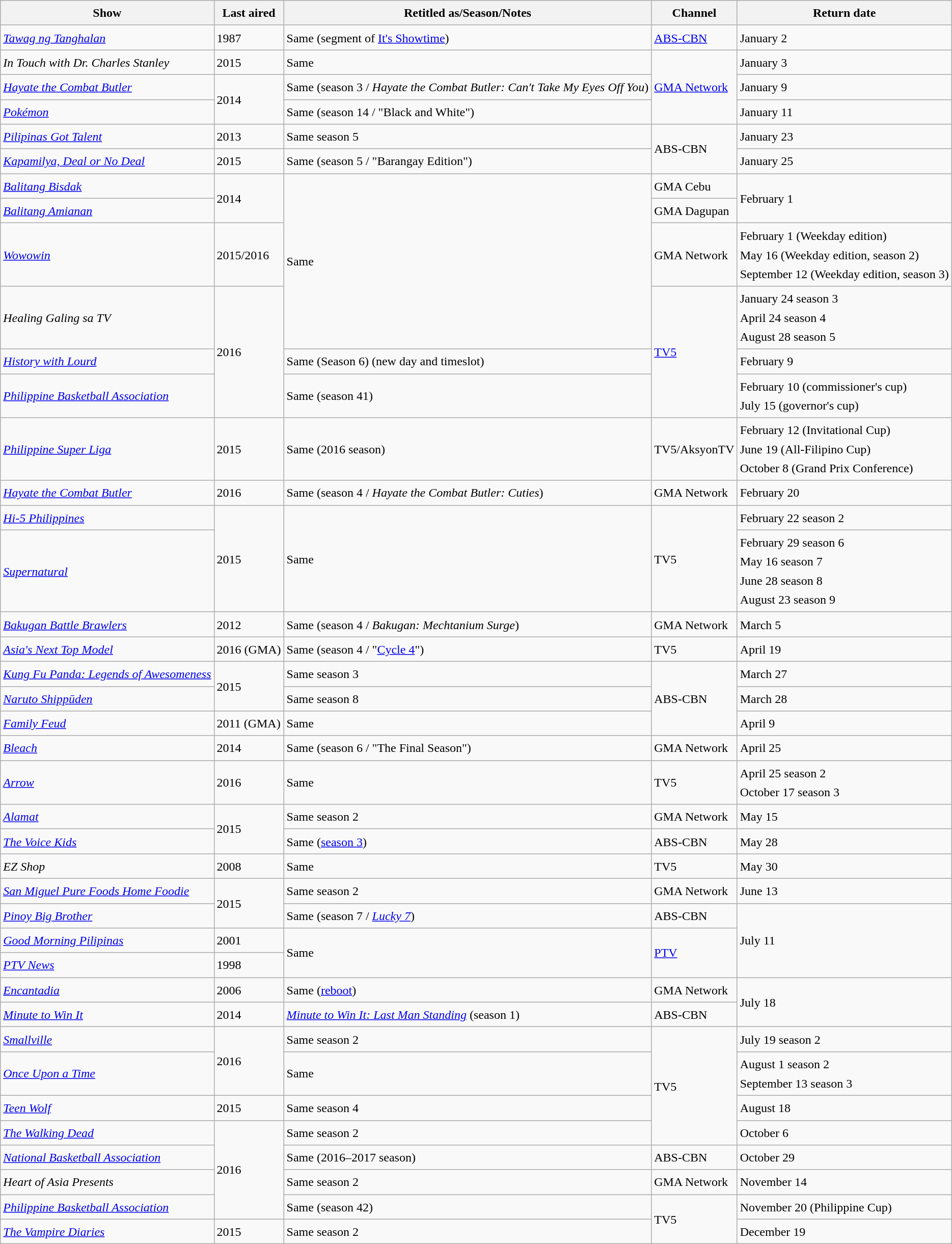<table class="wikitable" style="text-align:left; line-height:25px; width:auto;">
<tr>
<th>Show</th>
<th>Last aired</th>
<th>Retitled as/Season/Notes</th>
<th>Channel</th>
<th>Return date</th>
</tr>
<tr>
<td><em><a href='#'>Tawag ng Tanghalan</a></em></td>
<td>1987</td>
<td>Same (segment of <a href='#'>It's Showtime</a>)</td>
<td><a href='#'>ABS-CBN</a></td>
<td>January 2</td>
</tr>
<tr>
<td><em>In Touch with Dr. Charles Stanley</em></td>
<td>2015</td>
<td>Same</td>
<td rowspan="3"><a href='#'>GMA Network</a></td>
<td>January 3</td>
</tr>
<tr>
<td><em><a href='#'>Hayate the Combat Butler</a></em></td>
<td rowspan="2">2014</td>
<td>Same (season 3 / <em>Hayate the Combat Butler: Can't Take My Eyes Off You</em>)</td>
<td>January 9</td>
</tr>
<tr>
<td><em><a href='#'>Pokémon</a></em></td>
<td>Same (season 14 / "Black and White")</td>
<td>January 11</td>
</tr>
<tr>
<td><em><a href='#'>Pilipinas Got Talent</a></em></td>
<td>2013</td>
<td>Same season 5</td>
<td rowspan="2">ABS-CBN</td>
<td>January 23</td>
</tr>
<tr>
<td><em><a href='#'>Kapamilya, Deal or No Deal</a></em></td>
<td>2015</td>
<td>Same (season 5 / "Barangay Edition")</td>
<td>January 25</td>
</tr>
<tr>
<td><em><a href='#'>Balitang Bisdak</a></em></td>
<td rowspan="2">2014</td>
<td rowspan="4">Same</td>
<td>GMA Cebu</td>
<td rowspan="2">February 1</td>
</tr>
<tr>
<td><em><a href='#'>Balitang Amianan</a></em></td>
<td>GMA Dagupan</td>
</tr>
<tr>
<td><em><a href='#'>Wowowin</a></em></td>
<td>2015/2016</td>
<td>GMA Network</td>
<td>February 1 (Weekday edition) <br> May 16 (Weekday edition, season 2) <br> September 12 (Weekday edition, season 3)</td>
</tr>
<tr>
<td><em>Healing Galing sa TV</em></td>
<td rowspan="3">2016</td>
<td rowspan="3"><a href='#'>TV5</a></td>
<td>January 24 season 3 <br> April 24 season 4 <br> August 28 season 5</td>
</tr>
<tr>
<td><em><a href='#'>History with Lourd</a></em></td>
<td>Same (Season 6) (new day and timeslot)</td>
<td>February 9</td>
</tr>
<tr>
<td><em><a href='#'>Philippine Basketball Association</a></em></td>
<td>Same (season 41)</td>
<td>February 10 (commissioner's cup) <br> July 15 (governor's cup)</td>
</tr>
<tr>
<td><em><a href='#'>Philippine Super Liga</a></em></td>
<td>2015</td>
<td>Same (2016 season)</td>
<td>TV5/AksyonTV</td>
<td>February 12 (Invitational Cup) <br> June 19 (All-Filipino Cup) <br> October 8 (Grand Prix Conference)</td>
</tr>
<tr>
<td><em><a href='#'>Hayate the Combat Butler</a></em></td>
<td>2016</td>
<td>Same (season 4 / <em>Hayate the Combat Butler: Cuties</em>)</td>
<td>GMA Network</td>
<td>February 20</td>
</tr>
<tr>
<td><em><a href='#'>Hi-5 Philippines</a></em></td>
<td rowspan="2">2015</td>
<td rowspan="2">Same</td>
<td rowspan="2">TV5</td>
<td>February 22 season 2</td>
</tr>
<tr>
<td><em><a href='#'>Supernatural</a></em></td>
<td>February 29 season 6 <br> May 16 season 7 <br> June 28 season 8 <br> August 23 season 9</td>
</tr>
<tr>
<td><em><a href='#'>Bakugan Battle Brawlers</a></em></td>
<td>2012</td>
<td>Same (season 4 / <em>Bakugan: Mechtanium Surge</em>)</td>
<td>GMA Network</td>
<td>March 5</td>
</tr>
<tr>
<td><em><a href='#'>Asia's Next Top Model</a></em></td>
<td>2016 (GMA)</td>
<td>Same (season 4 / "<a href='#'>Cycle 4</a>")</td>
<td>TV5</td>
<td>April 19</td>
</tr>
<tr>
<td><em><a href='#'>Kung Fu Panda: Legends of Awesomeness</a></em></td>
<td rowspan="2">2015</td>
<td>Same season 3</td>
<td rowspan="3">ABS-CBN</td>
<td>March 27</td>
</tr>
<tr>
<td><em><a href='#'>Naruto Shippūden</a></em></td>
<td>Same season 8</td>
<td>March 28</td>
</tr>
<tr>
<td><em><a href='#'>Family Feud</a></em></td>
<td>2011 (GMA)</td>
<td>Same</td>
<td>April 9</td>
</tr>
<tr>
<td><em><a href='#'>Bleach</a></em></td>
<td>2014</td>
<td>Same (season 6 / "The Final Season")</td>
<td>GMA Network</td>
<td>April 25</td>
</tr>
<tr>
<td><em><a href='#'>Arrow</a></em></td>
<td>2016</td>
<td>Same</td>
<td>TV5</td>
<td>April 25 season 2 <br> October 17 season 3</td>
</tr>
<tr>
<td><em><a href='#'>Alamat</a></em></td>
<td rowspan="2">2015</td>
<td>Same season 2</td>
<td>GMA Network</td>
<td>May 15</td>
</tr>
<tr>
<td><em><a href='#'>The Voice Kids</a></em></td>
<td>Same (<a href='#'>season 3</a>)</td>
<td>ABS-CBN</td>
<td>May 28</td>
</tr>
<tr>
<td><em>EZ Shop</em></td>
<td>2008</td>
<td>Same</td>
<td>TV5</td>
<td>May 30</td>
</tr>
<tr>
<td><em><a href='#'>San Miguel Pure Foods Home Foodie</a></em></td>
<td rowspan="2">2015</td>
<td>Same season 2</td>
<td>GMA Network</td>
<td>June 13</td>
</tr>
<tr>
<td><em><a href='#'>Pinoy Big Brother</a></em></td>
<td>Same (season 7 / <em><a href='#'>Lucky 7</a></em>)</td>
<td>ABS-CBN</td>
<td rowspan="3">July 11</td>
</tr>
<tr>
<td><em><a href='#'>Good Morning Pilipinas</a></em></td>
<td>2001</td>
<td rowspan="2">Same</td>
<td rowspan="2"><a href='#'>PTV</a></td>
</tr>
<tr>
<td><em><a href='#'>PTV News</a></em></td>
<td>1998</td>
</tr>
<tr>
<td><a href='#'><em>Encantadia</em></a></td>
<td>2006</td>
<td>Same (<a href='#'>reboot</a>)</td>
<td>GMA Network</td>
<td rowspan="2">July 18</td>
</tr>
<tr>
<td><em><a href='#'>Minute to Win It</a></em></td>
<td>2014</td>
<td><em><a href='#'>Minute to Win It: Last Man Standing</a></em> (season 1)</td>
<td>ABS-CBN</td>
</tr>
<tr>
<td><em><a href='#'>Smallville</a></em></td>
<td rowspan="2">2016</td>
<td>Same season 2</td>
<td rowspan="4">TV5</td>
<td>July 19 season 2</td>
</tr>
<tr>
<td><em><a href='#'>Once Upon a Time</a></em></td>
<td>Same</td>
<td>August 1 season 2 <br> September 13 season 3</td>
</tr>
<tr>
<td><em><a href='#'>Teen Wolf</a></em></td>
<td>2015</td>
<td>Same season 4</td>
<td>August 18</td>
</tr>
<tr>
<td><em><a href='#'>The Walking Dead</a></em></td>
<td rowspan="4">2016</td>
<td>Same season 2</td>
<td>October 6</td>
</tr>
<tr>
<td><em><a href='#'>National Basketball Association</a></em></td>
<td>Same (2016–2017 season)</td>
<td>ABS-CBN</td>
<td>October 29</td>
</tr>
<tr>
<td><em>Heart of Asia Presents</em></td>
<td>Same season 2</td>
<td>GMA Network</td>
<td>November 14</td>
</tr>
<tr>
<td><em><a href='#'>Philippine Basketball Association</a></em></td>
<td>Same (season 42)</td>
<td rowspan="2">TV5</td>
<td>November 20 (Philippine Cup)</td>
</tr>
<tr>
<td><em><a href='#'>The Vampire Diaries</a></em></td>
<td>2015</td>
<td>Same season 2</td>
<td>December 19</td>
</tr>
</table>
